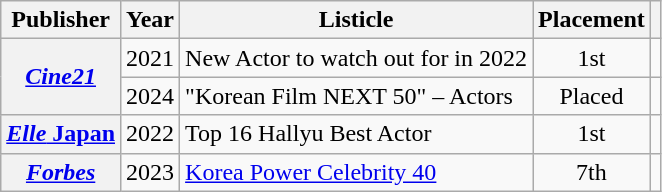<table class="wikitable plainrowheaders sortable" style="text-align:center">
<tr>
<th scope="col">Publisher</th>
<th scope="col">Year</th>
<th scope="col">Listicle</th>
<th scope="col">Placement</th>
<th scope="col" class="unsortable"></th>
</tr>
<tr>
<th scope="row" rowspan="2"><em><a href='#'>Cine21</a></em></th>
<td>2021</td>
<td>New Actor to watch out for in 2022</td>
<td style="text-align:center">1st</td>
<td></td>
</tr>
<tr>
<td>2024</td>
<td style="text-align:left">"Korean Film NEXT 50" – Actors</td>
<td style="text-align:center">Placed</td>
<td></td>
</tr>
<tr>
<th scope="row"><a href='#'><em>Elle</em> Japan</a></th>
<td>2022</td>
<td style="text-align:left">Top 16 Hallyu Best Actor</td>
<td style="text-align:center">1st</td>
<td></td>
</tr>
<tr>
<th scope="row"><em><a href='#'>Forbes</a></em></th>
<td>2023</td>
<td style="text-align:left"><a href='#'>Korea Power Celebrity 40</a></td>
<td style="text-align:center">7th</td>
<td></td>
</tr>
</table>
